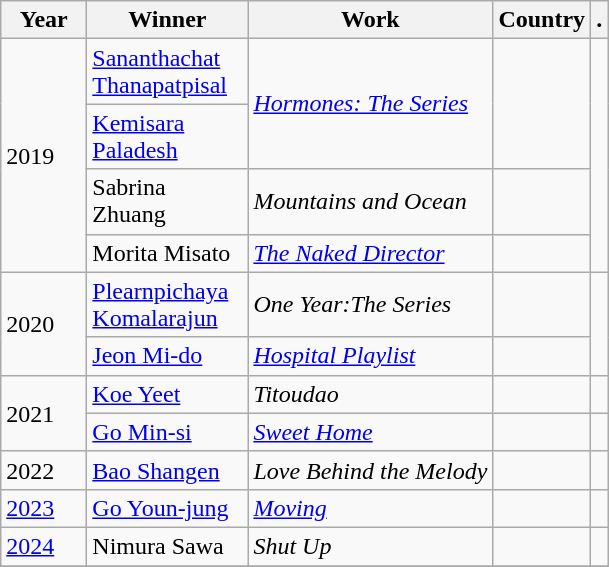<table class="wikitable" | align=center>
<tr>
<th style="width:50px">Year</th>
<th style="width:100px">Winner</th>
<th>Work</th>
<th>Country</th>
<th>.</th>
</tr>
<tr>
<td rowspan="4">2019</td>
<td><a href='#'>Sananthachat Thanapatpisal</a></td>
<td rowspan=2><em><a href='#'>Hormones: The Series</a></em></td>
<td rowspan=2></td>
<td rowspan="4" style="text-align: center;"></td>
</tr>
<tr>
<td><a href='#'>Kemisara Paladesh</a></td>
</tr>
<tr>
<td>Sabrina Zhuang</td>
<td><em>Mountains and Ocean</em></td>
<td></td>
</tr>
<tr>
<td>Morita Misato</td>
<td><em><a href='#'>The Naked Director</a></em></td>
<td></td>
</tr>
<tr>
<td rowspan="2">2020</td>
<td><a href='#'>Plearnpichaya Komalarajun</a></td>
<td><em>One Year:The Series</em></td>
<td></td>
<td rowspan="2" style="text-align: center;"></td>
</tr>
<tr>
<td><a href='#'>Jeon Mi-do</a></td>
<td><em><a href='#'>Hospital Playlist</a></em></td>
<td></td>
</tr>
<tr>
<td rowspan="2">2021</td>
<td><a href='#'>Koe Yeet</a></td>
<td><em>Titoudao</em></td>
<td></td>
<td style="text-align: center;"></td>
</tr>
<tr>
<td><a href='#'>Go Min-si</a></td>
<td><em><a href='#'>Sweet Home</a></em></td>
<td></td>
<td style="text-align: center;"></td>
</tr>
<tr>
<td rowspan="1">2022</td>
<td><a href='#'>Bao Shangen</a></td>
<td><em>Love Behind the Melody</em></td>
<td></td>
<td style="text-align: center;"></td>
</tr>
<tr>
<td><a href='#'>2023</a></td>
<td><a href='#'>Go Youn-jung</a></td>
<td><em><a href='#'>Moving</a></em></td>
<td></td>
<td style="text-align: center;"></td>
</tr>
<tr>
<td><a href='#'>2024</a></td>
<td>Nimura Sawa</td>
<td><em>Shut Up</em></td>
<td></td>
<td style="text-align: center;"></td>
</tr>
<tr>
</tr>
</table>
